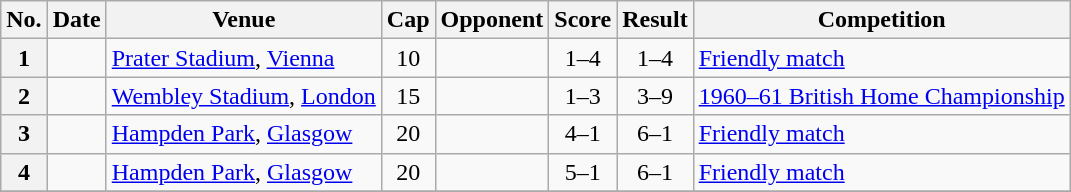<table class="wikitable sortable plainrowheaders">
<tr>
<th scope=col>No.</th>
<th scope=col data-sort-type=date>Date</th>
<th scope=col>Venue</th>
<th scope=col>Cap</th>
<th scope=col>Opponent</th>
<th scope=col>Score</th>
<th scope=col>Result</th>
<th scope=col>Competition</th>
</tr>
<tr>
<th scope=row>1</th>
<td></td>
<td><a href='#'>Prater Stadium</a>, <a href='#'>Vienna</a></td>
<td align=center>10</td>
<td></td>
<td align=center>1–4</td>
<td align=center>1–4</td>
<td><a href='#'>Friendly match</a></td>
</tr>
<tr>
<th scope=row>2</th>
<td></td>
<td><a href='#'>Wembley Stadium</a>, <a href='#'>London</a></td>
<td align=center>15</td>
<td></td>
<td align=center>1–3</td>
<td align=center>3–9</td>
<td><a href='#'>1960–61 British Home Championship</a></td>
</tr>
<tr>
<th scope=row>3</th>
<td></td>
<td><a href='#'>Hampden Park</a>, <a href='#'>Glasgow</a></td>
<td align=center>20</td>
<td></td>
<td align=center>4–1</td>
<td align=center>6–1</td>
<td><a href='#'>Friendly match</a></td>
</tr>
<tr>
<th scope=row>4</th>
<td></td>
<td><a href='#'>Hampden Park</a>, <a href='#'>Glasgow</a></td>
<td align=center>20</td>
<td></td>
<td align=center>5–1</td>
<td align=center>6–1</td>
<td><a href='#'>Friendly match</a></td>
</tr>
<tr>
</tr>
</table>
